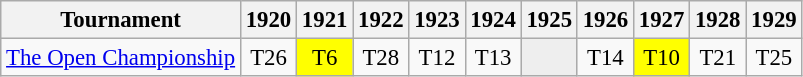<table class="wikitable" style="font-size:95%;text-align:center;">
<tr>
<th>Tournament</th>
<th>1920</th>
<th>1921</th>
<th>1922</th>
<th>1923</th>
<th>1924</th>
<th>1925</th>
<th>1926</th>
<th>1927</th>
<th>1928</th>
<th>1929</th>
</tr>
<tr>
<td align="left"><a href='#'>The Open Championship</a></td>
<td>T26</td>
<td style="background:yellow;">T6</td>
<td>T28</td>
<td>T12</td>
<td>T13</td>
<td style="background:#eeeeee;"></td>
<td>T14</td>
<td style="background:yellow;">T10</td>
<td>T21</td>
<td>T25</td>
</tr>
</table>
